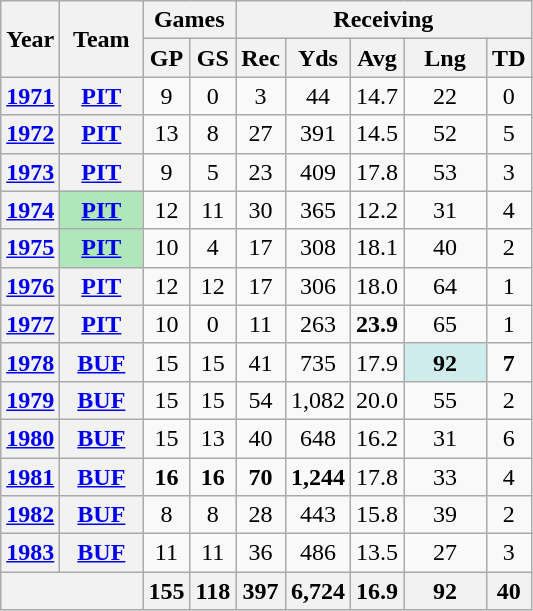<table class="wikitable" style="text-align:center">
<tr>
<th rowspan="2">Year</th>
<th rowspan="2">Team</th>
<th colspan="2">Games</th>
<th colspan="5">Receiving</th>
</tr>
<tr>
<th>GP</th>
<th>GS</th>
<th>Rec</th>
<th>Yds</th>
<th>Avg</th>
<th>Lng</th>
<th>TD</th>
</tr>
<tr>
<th><a href='#'>1971</a></th>
<th><a href='#'>PIT</a></th>
<td>9</td>
<td>0</td>
<td>3</td>
<td>44</td>
<td>14.7</td>
<td>22</td>
<td>0</td>
</tr>
<tr>
<th><a href='#'>1972</a></th>
<th><a href='#'>PIT</a></th>
<td>13</td>
<td>8</td>
<td>27</td>
<td>391</td>
<td>14.5</td>
<td>52</td>
<td>5</td>
</tr>
<tr>
<th><a href='#'>1973</a></th>
<th><a href='#'>PIT</a></th>
<td>9</td>
<td>5</td>
<td>23</td>
<td>409</td>
<td>17.8</td>
<td>53</td>
<td>3</td>
</tr>
<tr>
<th><a href='#'>1974</a></th>
<th style="background:#afe6ba; width:3em;"><a href='#'>PIT</a></th>
<td>12</td>
<td>11</td>
<td>30</td>
<td>365</td>
<td>12.2</td>
<td>31</td>
<td>4</td>
</tr>
<tr>
<th><a href='#'>1975</a></th>
<th style="background:#afe6ba; width:3em;"><a href='#'>PIT</a></th>
<td>10</td>
<td>4</td>
<td>17</td>
<td>308</td>
<td>18.1</td>
<td>40</td>
<td>2</td>
</tr>
<tr>
<th><a href='#'>1976</a></th>
<th><a href='#'>PIT</a></th>
<td>12</td>
<td>12</td>
<td>17</td>
<td>306</td>
<td>18.0</td>
<td>64</td>
<td>1</td>
</tr>
<tr>
<th><a href='#'>1977</a></th>
<th><a href='#'>PIT</a></th>
<td>10</td>
<td>0</td>
<td>11</td>
<td>263</td>
<td><strong>23.9</strong></td>
<td>65</td>
<td>1</td>
</tr>
<tr>
<th><a href='#'>1978</a></th>
<th><a href='#'>BUF</a></th>
<td>15</td>
<td>15</td>
<td>41</td>
<td>735</td>
<td>17.9</td>
<td style="background:#cfecec; width:3em;"><strong>92</strong></td>
<td><strong>7</strong></td>
</tr>
<tr>
<th><a href='#'>1979</a></th>
<th><a href='#'>BUF</a></th>
<td>15</td>
<td>15</td>
<td>54</td>
<td>1,082</td>
<td>20.0</td>
<td>55</td>
<td>2</td>
</tr>
<tr>
<th><a href='#'>1980</a></th>
<th><a href='#'>BUF</a></th>
<td>15</td>
<td>13</td>
<td>40</td>
<td>648</td>
<td>16.2</td>
<td>31</td>
<td>6</td>
</tr>
<tr>
<th><a href='#'>1981</a></th>
<th><a href='#'>BUF</a></th>
<td><strong>16</strong></td>
<td><strong>16</strong></td>
<td><strong>70</strong></td>
<td><strong>1,244</strong></td>
<td>17.8</td>
<td>33</td>
<td>4</td>
</tr>
<tr>
<th><a href='#'>1982</a></th>
<th><a href='#'>BUF</a></th>
<td>8</td>
<td>8</td>
<td>28</td>
<td>443</td>
<td>15.8</td>
<td>39</td>
<td>2</td>
</tr>
<tr>
<th><a href='#'>1983</a></th>
<th><a href='#'>BUF</a></th>
<td>11</td>
<td>11</td>
<td>36</td>
<td>486</td>
<td>13.5</td>
<td>27</td>
<td>3</td>
</tr>
<tr>
<th colspan="2"></th>
<th>155</th>
<th>118</th>
<th>397</th>
<th>6,724</th>
<th>16.9</th>
<th>92</th>
<th>40</th>
</tr>
</table>
